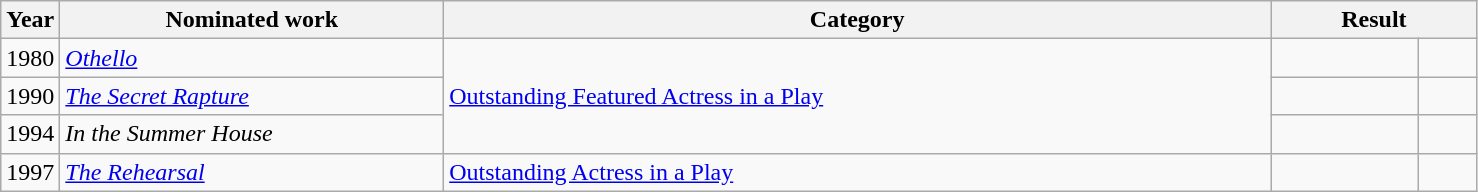<table class=wikitable>
<tr>
<th width=4%>Year</th>
<th width=26%>Nominated work</th>
<th width=56%>Category</th>
<th width=14% colspan=2>Result</th>
</tr>
<tr>
<td>1980</td>
<td><em><a href='#'>Othello</a></em></td>
<td rowspan=3><a href='#'>Outstanding Featured Actress in a Play</a></td>
<td></td>
<td width=4% align=center></td>
</tr>
<tr>
<td>1990</td>
<td><em><a href='#'>The Secret Rapture</a></em></td>
<td></td>
<td width=4% align=center></td>
</tr>
<tr>
<td>1994</td>
<td><em>In the Summer House</em></td>
<td></td>
<td width=4% align=center></td>
</tr>
<tr>
<td>1997</td>
<td><em><a href='#'>The Rehearsal</a></em></td>
<td><a href='#'>Outstanding Actress in a Play</a></td>
<td></td>
<td width=4% align=center></td>
</tr>
</table>
